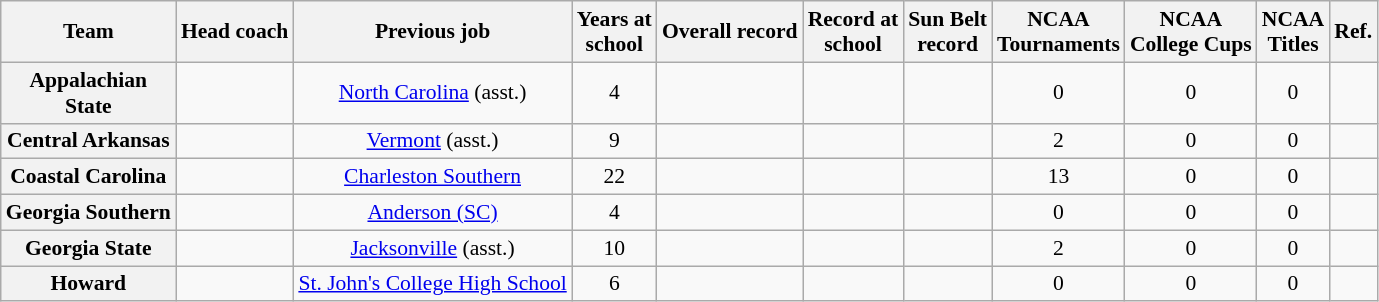<table class="wikitable sortable" style="text-align: center;font-size:90%;">
<tr>
<th width="110">Team</th>
<th>Head coach</th>
<th>Previous job</th>
<th>Years at<br>school</th>
<th>Overall record</th>
<th>Record at<br>school</th>
<th>Sun Belt<br>record</th>
<th>NCAA<br>Tournaments</th>
<th>NCAA<br>College Cups</th>
<th>NCAA<br>Titles</th>
<th class="unsortable">Ref.</th>
</tr>
<tr>
<th style=>Appalachian State</th>
<td></td>
<td><a href='#'>North Carolina</a> (asst.)</td>
<td>4</td>
<td></td>
<td></td>
<td></td>
<td>0</td>
<td>0</td>
<td>0</td>
<td></td>
</tr>
<tr>
<th style=>Central Arkansas</th>
<td></td>
<td><a href='#'>Vermont</a> (asst.)</td>
<td>9</td>
<td></td>
<td></td>
<td></td>
<td>2</td>
<td>0</td>
<td>0</td>
<td></td>
</tr>
<tr>
<th style=>Coastal Carolina</th>
<td></td>
<td><a href='#'>Charleston Southern</a></td>
<td>22</td>
<td></td>
<td></td>
<td></td>
<td>13</td>
<td>0</td>
<td>0</td>
<td></td>
</tr>
<tr>
<th style=>Georgia Southern</th>
<td></td>
<td><a href='#'>Anderson (SC)</a></td>
<td>4</td>
<td></td>
<td></td>
<td></td>
<td>0</td>
<td>0</td>
<td>0</td>
<td></td>
</tr>
<tr>
<th style=>Georgia State</th>
<td></td>
<td><a href='#'>Jacksonville</a> (asst.)</td>
<td>10</td>
<td></td>
<td></td>
<td></td>
<td>2</td>
<td>0</td>
<td>0</td>
<td></td>
</tr>
<tr>
<th style=>Howard</th>
<td></td>
<td><a href='#'>St. John's College High School</a></td>
<td>6</td>
<td></td>
<td></td>
<td></td>
<td>0</td>
<td>0</td>
<td>0</td>
<td></td>
</tr>
</table>
